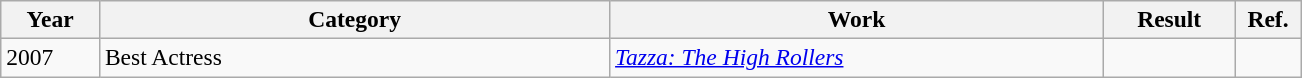<table class="wikitable sortable plainrowheaders" style="font-size:98%">
<tr>
<th scope="col" style="width:6%;">Year</th>
<th scope="col" style="width:31%;">Category</th>
<th scope="col" style="width:30%;">Work</th>
<th scope="col" style="width:8%;">Result</th>
<th scope="col" style="width:4%;">Ref.</th>
</tr>
<tr>
<td>2007</td>
<td>Best Actress</td>
<td><em><a href='#'>Tazza: The High Rollers</a></em></td>
<td></td>
<td></td>
</tr>
</table>
